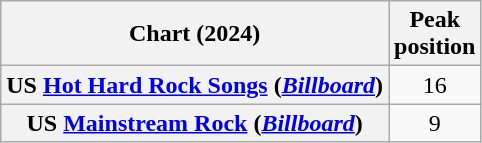<table class="wikitable sortable plainrowheaders" style="text-align:center">
<tr>
<th scope="col">Chart (2024)</th>
<th scope="col">Peak<br>position</th>
</tr>
<tr>
<th scope="row">US <a href='#'>Hot Hard Rock Songs</a> (<em><a href='#'>Billboard</a></em>)</th>
<td>16</td>
</tr>
<tr>
<th scope="row">US <a href='#'>Mainstream Rock</a> (<em><a href='#'>Billboard</a></em>)</th>
<td>9</td>
</tr>
</table>
